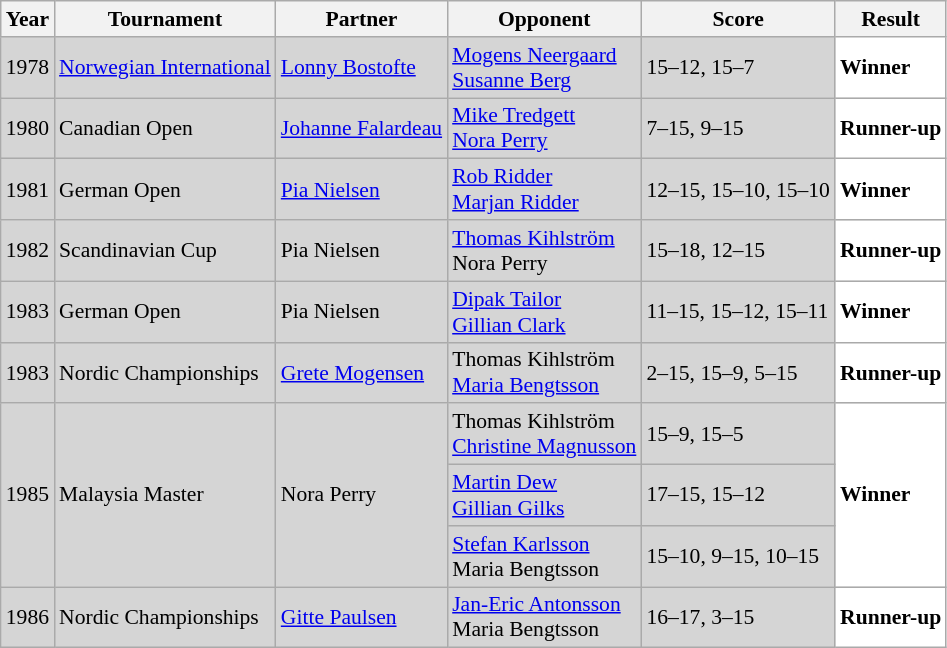<table class="sortable wikitable" style="font-size: 90%;">
<tr>
<th>Year</th>
<th>Tournament</th>
<th>Partner</th>
<th>Opponent</th>
<th>Score</th>
<th>Result</th>
</tr>
<tr style="background:#D5D5D5">
<td align="center">1978</td>
<td><a href='#'>Norwegian International</a></td>
<td> <a href='#'>Lonny Bostofte</a></td>
<td> <a href='#'>Mogens Neergaard</a><br> <a href='#'>Susanne Berg</a></td>
<td>15–12, 15–7</td>
<td style="text-align:left; background:white"> <strong>Winner</strong></td>
</tr>
<tr style="background:#D5D5D5">
<td align="center">1980</td>
<td>Canadian Open</td>
<td> <a href='#'>Johanne Falardeau</a></td>
<td> <a href='#'>Mike Tredgett</a><br> <a href='#'>Nora Perry</a></td>
<td>7–15, 9–15</td>
<td style="text-align:left; background:white"> <strong>Runner-up</strong></td>
</tr>
<tr style="background:#D5D5D5">
<td align="center">1981</td>
<td>German Open</td>
<td> <a href='#'>Pia Nielsen</a></td>
<td> <a href='#'>Rob Ridder</a><br> <a href='#'>Marjan Ridder</a></td>
<td>12–15, 15–10, 15–10</td>
<td style="text-align:left; background:white"> <strong>Winner</strong></td>
</tr>
<tr style="background:#D5D5D5">
<td align="center">1982</td>
<td>Scandinavian Cup</td>
<td> Pia Nielsen</td>
<td> <a href='#'>Thomas Kihlström</a><br> Nora Perry</td>
<td>15–18, 12–15</td>
<td style="text-align:left; background:white"> <strong>Runner-up</strong></td>
</tr>
<tr style="background:#D5D5D5">
<td align="center">1983</td>
<td>German Open</td>
<td> Pia Nielsen</td>
<td> <a href='#'>Dipak Tailor</a><br> <a href='#'>Gillian Clark</a></td>
<td>11–15, 15–12, 15–11</td>
<td style="text-align:left; background:white"> <strong>Winner</strong></td>
</tr>
<tr style="background:#D5D5D5">
<td align="center">1983</td>
<td>Nordic Championships</td>
<td> <a href='#'>Grete Mogensen</a></td>
<td> Thomas Kihlström<br> <a href='#'>Maria Bengtsson</a></td>
<td>2–15, 15–9, 5–15</td>
<td style="text-align:left; background:white"> <strong>Runner-up</strong></td>
</tr>
<tr style="background:#D5D5D5">
<td align="center" rowspan="3">1985</td>
<td align="left" rowspan="3">Malaysia Master</td>
<td align="left" rowspan="3"> Nora Perry</td>
<td align="left"> Thomas Kihlström<br> <a href='#'>Christine Magnusson</a></td>
<td align="left">15–9, 15–5</td>
<td style="text-align:left; background:white" rowspan="3"> <strong>Winner</strong></td>
</tr>
<tr style="background:#D5D5D5">
<td align="left"> <a href='#'>Martin Dew</a><br> <a href='#'>Gillian Gilks</a></td>
<td align="left">17–15, 15–12</td>
</tr>
<tr style="background:#D5D5D5">
<td align="left"> <a href='#'>Stefan Karlsson</a><br> Maria Bengtsson</td>
<td align="left">15–10, 9–15, 10–15</td>
</tr>
<tr style="background:#D5D5D5">
<td align="center">1986</td>
<td>Nordic Championships</td>
<td> <a href='#'>Gitte Paulsen</a></td>
<td> <a href='#'>Jan-Eric Antonsson</a><br> Maria Bengtsson</td>
<td>16–17, 3–15</td>
<td style="text-align:left; background:white"> <strong>Runner-up</strong></td>
</tr>
</table>
